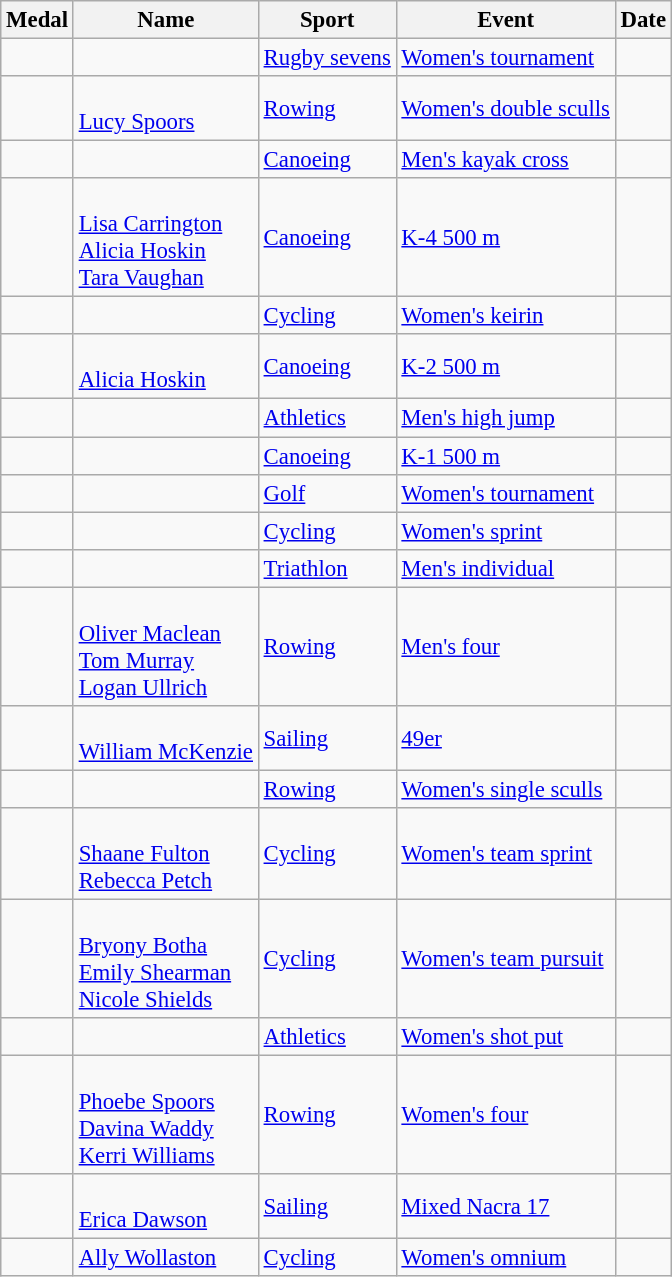<table class="wikitable sortable" style=font-size:95%>
<tr>
<th>Medal</th>
<th>Name</th>
<th>Sport</th>
<th>Event</th>
<th>Date</th>
</tr>
<tr>
<td></td>
<td></td>
<td><a href='#'>Rugby sevens</a></td>
<td><a href='#'>Women's tournament</a></td>
<td></td>
</tr>
<tr>
<td></td>
<td><br><a href='#'>Lucy Spoors</a></td>
<td><a href='#'>Rowing</a></td>
<td><a href='#'>Women's double sculls</a></td>
<td></td>
</tr>
<tr>
<td></td>
<td></td>
<td><a href='#'>Canoeing</a></td>
<td><a href='#'>Men's kayak cross</a></td>
<td></td>
</tr>
<tr>
<td></td>
<td><br><a href='#'>Lisa Carrington</a><br><a href='#'>Alicia Hoskin</a><br><a href='#'>Tara Vaughan</a></td>
<td><a href='#'>Canoeing</a></td>
<td><a href='#'>K-4 500 m</a></td>
<td></td>
</tr>
<tr>
<td></td>
<td></td>
<td><a href='#'>Cycling</a></td>
<td><a href='#'>Women's keirin</a></td>
<td></td>
</tr>
<tr>
<td></td>
<td><br><a href='#'>Alicia Hoskin</a></td>
<td><a href='#'>Canoeing</a></td>
<td><a href='#'>K-2 500 m</a></td>
<td></td>
</tr>
<tr>
<td></td>
<td></td>
<td><a href='#'>Athletics</a></td>
<td><a href='#'>Men's high jump</a></td>
<td></td>
</tr>
<tr>
<td></td>
<td></td>
<td><a href='#'>Canoeing</a></td>
<td><a href='#'>K-1 500 m</a></td>
<td></td>
</tr>
<tr>
<td></td>
<td></td>
<td><a href='#'>Golf</a></td>
<td><a href='#'>Women's tournament</a></td>
<td></td>
</tr>
<tr>
<td></td>
<td></td>
<td><a href='#'>Cycling</a></td>
<td><a href='#'>Women's sprint</a></td>
<td></td>
</tr>
<tr>
<td></td>
<td></td>
<td><a href='#'>Triathlon</a></td>
<td><a href='#'>Men's individual</a></td>
<td></td>
</tr>
<tr>
<td></td>
<td><br><a href='#'>Oliver Maclean</a><br><a href='#'>Tom Murray</a><br><a href='#'>Logan Ullrich</a></td>
<td><a href='#'>Rowing</a></td>
<td><a href='#'>Men's four</a></td>
<td></td>
</tr>
<tr>
<td></td>
<td><br><a href='#'>William McKenzie</a></td>
<td><a href='#'>Sailing</a></td>
<td><a href='#'>49er</a></td>
<td></td>
</tr>
<tr>
<td></td>
<td></td>
<td><a href='#'>Rowing</a></td>
<td><a href='#'>Women's single sculls</a></td>
<td></td>
</tr>
<tr>
<td></td>
<td><br><a href='#'>Shaane Fulton</a><br><a href='#'>Rebecca Petch</a></td>
<td><a href='#'>Cycling</a></td>
<td><a href='#'>Women's team sprint</a></td>
<td></td>
</tr>
<tr>
<td></td>
<td><br><a href='#'>Bryony Botha</a><br><a href='#'>Emily Shearman</a><br><a href='#'>Nicole Shields</a></td>
<td><a href='#'>Cycling</a></td>
<td><a href='#'>Women's team pursuit</a></td>
<td></td>
</tr>
<tr>
<td></td>
<td></td>
<td><a href='#'>Athletics</a></td>
<td><a href='#'>Women's shot put</a></td>
<td></td>
</tr>
<tr>
<td></td>
<td><br><a href='#'>Phoebe Spoors</a><br><a href='#'>Davina Waddy</a><br><a href='#'>Kerri Williams</a></td>
<td><a href='#'>Rowing</a></td>
<td><a href='#'>Women's four</a></td>
<td></td>
</tr>
<tr>
<td></td>
<td><br><a href='#'>Erica Dawson</a></td>
<td><a href='#'>Sailing</a></td>
<td><a href='#'>Mixed Nacra 17</a></td>
<td></td>
</tr>
<tr>
<td></td>
<td><a href='#'>Ally Wollaston</a></td>
<td><a href='#'>Cycling</a></td>
<td><a href='#'>Women's omnium</a></td>
<td></td>
</tr>
</table>
